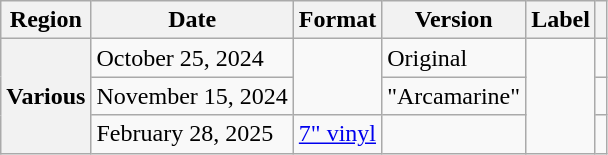<table class="wikitable plainrowheaders">
<tr>
<th scope="col">Region</th>
<th scope="col">Date</th>
<th scope="col">Format</th>
<th scope="col">Version</th>
<th scope="col">Label</th>
<th scope="col"></th>
</tr>
<tr>
<th rowspan="3">Various</th>
<td>October 25, 2024</td>
<td rowspan="2"></td>
<td>Original</td>
<td rowspan="3"></td>
<td style="text-align:center"></td>
</tr>
<tr>
<td>November 15, 2024</td>
<td>"Arcamarine"</td>
<td style="text-align:center"></td>
</tr>
<tr>
<td>February 28, 2025</td>
<td><a href='#'>7" vinyl</a></td>
<td></td>
<td style="text-align:center"></td>
</tr>
</table>
